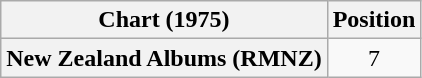<table class="wikitable sortable plainrowheaders" style="text-align:center">
<tr>
<th scope="col">Chart (1975)</th>
<th scope="col">Position</th>
</tr>
<tr>
<th scope="row">New Zealand Albums (RMNZ)</th>
<td>7</td>
</tr>
</table>
